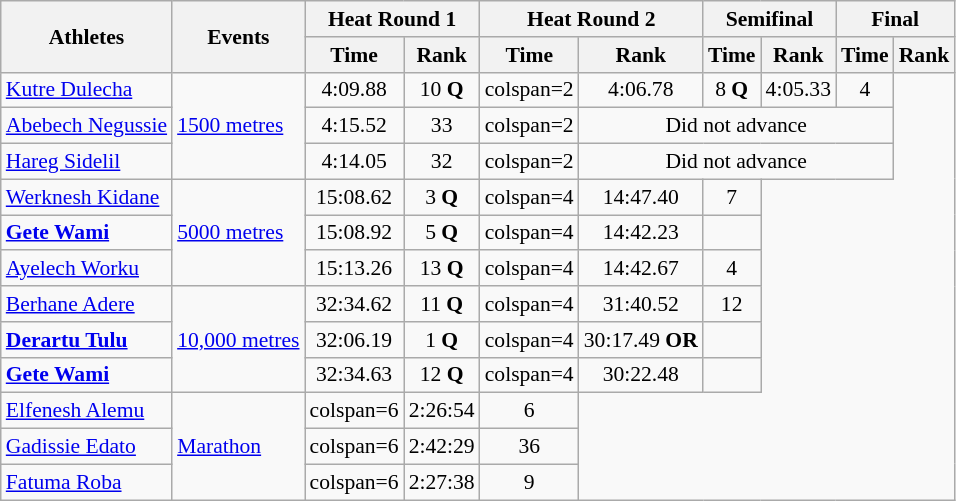<table class=wikitable style=font-size:90%>
<tr>
<th rowspan=2>Athletes</th>
<th rowspan=2>Events</th>
<th colspan=2>Heat Round 1</th>
<th colspan=2>Heat Round 2</th>
<th colspan=2>Semifinal</th>
<th colspan=2>Final</th>
</tr>
<tr>
<th>Time</th>
<th>Rank</th>
<th>Time</th>
<th>Rank</th>
<th>Time</th>
<th>Rank</th>
<th>Time</th>
<th>Rank</th>
</tr>
<tr>
<td><a href='#'>Kutre Dulecha</a></td>
<td rowspan=3><a href='#'>1500 metres</a></td>
<td align=center>4:09.88</td>
<td align=center>10 <strong>Q</strong></td>
<td>colspan=2</td>
<td align=center>4:06.78</td>
<td align=center>8 <strong>Q</strong></td>
<td align=center>4:05.33</td>
<td align=center>4</td>
</tr>
<tr>
<td><a href='#'>Abebech Negussie</a></td>
<td align=center>4:15.52</td>
<td align=center>33</td>
<td>colspan=2</td>
<td align=center colspan=4>Did not advance</td>
</tr>
<tr>
<td><a href='#'>Hareg Sidelil</a></td>
<td align=center>4:14.05</td>
<td align=center>32</td>
<td>colspan=2</td>
<td align=center colspan=4>Did not advance</td>
</tr>
<tr>
<td><a href='#'>Werknesh Kidane</a></td>
<td rowspan=3><a href='#'>5000 metres</a></td>
<td align=center>15:08.62</td>
<td align=center>3 <strong>Q</strong></td>
<td>colspan=4</td>
<td align=center>14:47.40</td>
<td align=center>7</td>
</tr>
<tr>
<td><strong><a href='#'>Gete Wami</a></strong></td>
<td align=center>15:08.92</td>
<td align=center>5 <strong>Q</strong></td>
<td>colspan=4</td>
<td align=center>14:42.23</td>
<td align=center></td>
</tr>
<tr>
<td><a href='#'>Ayelech Worku</a></td>
<td align=center>15:13.26</td>
<td align=center>13 <strong>Q</strong></td>
<td>colspan=4</td>
<td align=center>14:42.67</td>
<td align=center>4</td>
</tr>
<tr>
<td><a href='#'>Berhane Adere</a></td>
<td rowspan=3><a href='#'>10,000 metres</a></td>
<td align=center>32:34.62</td>
<td align=center>11 <strong>Q</strong></td>
<td>colspan=4</td>
<td align=center>31:40.52</td>
<td align=center>12</td>
</tr>
<tr>
<td><strong><a href='#'>Derartu Tulu</a></strong></td>
<td align=center>32:06.19</td>
<td align=center>1 <strong>Q</strong></td>
<td>colspan=4</td>
<td align=center>30:17.49 <strong>OR</strong></td>
<td align=center></td>
</tr>
<tr>
<td><strong><a href='#'>Gete Wami</a></strong></td>
<td align=center>32:34.63</td>
<td align=center>12 <strong>Q</strong></td>
<td>colspan=4</td>
<td align=center>30:22.48</td>
<td align=center></td>
</tr>
<tr>
<td><a href='#'>Elfenesh Alemu</a></td>
<td rowspan=3><a href='#'>Marathon</a></td>
<td>colspan=6</td>
<td align=center>2:26:54</td>
<td align=center>6</td>
</tr>
<tr>
<td><a href='#'>Gadissie Edato</a></td>
<td>colspan=6</td>
<td align=center>2:42:29</td>
<td align=center>36</td>
</tr>
<tr>
<td><a href='#'>Fatuma Roba</a></td>
<td>colspan=6</td>
<td align=center>2:27:38</td>
<td align=center>9</td>
</tr>
</table>
